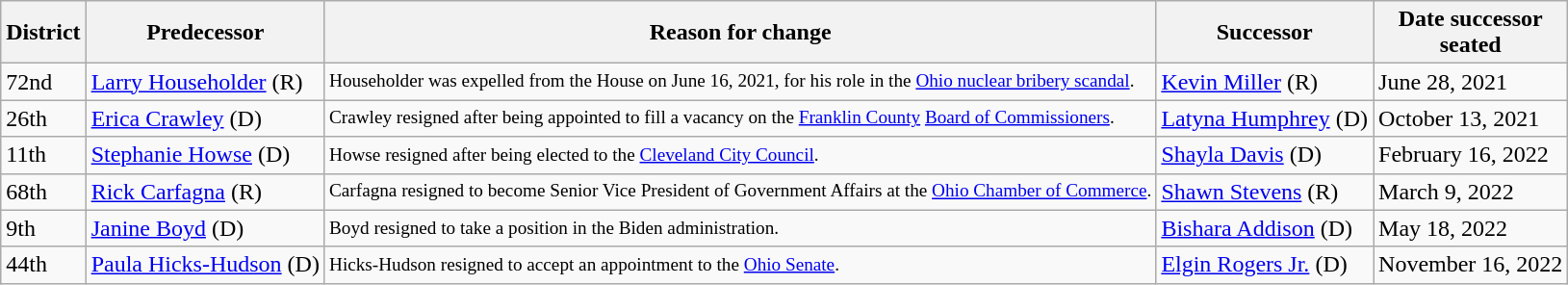<table class="wikitable sortable">
<tr>
<th>District</th>
<th>Predecessor</th>
<th>Reason for change</th>
<th>Successor</th>
<th>Date successor<br>seated</th>
</tr>
<tr>
<td>72nd</td>
<td><a href='#'>Larry Householder</a> (R)</td>
<td style="font-size:80%">Householder was expelled from the House on June 16, 2021, for his role in the <a href='#'>Ohio nuclear bribery scandal</a>.</td>
<td><a href='#'>Kevin Miller</a> (R)</td>
<td>June 28, 2021</td>
</tr>
<tr>
<td>26th</td>
<td><a href='#'>Erica Crawley</a> (D)</td>
<td style="font-size:80%">Crawley resigned after being appointed to fill a vacancy on the <a href='#'>Franklin County</a> <a href='#'>Board of Commissioners</a>.</td>
<td><a href='#'>Latyna Humphrey</a> (D)</td>
<td>October 13, 2021</td>
</tr>
<tr>
<td>11th</td>
<td><a href='#'>Stephanie Howse</a> (D)</td>
<td style="font-size:80%">Howse resigned after being elected to the <a href='#'>Cleveland City Council</a>.</td>
<td><a href='#'>Shayla Davis</a> (D)</td>
<td>February 16, 2022</td>
</tr>
<tr>
<td>68th</td>
<td><a href='#'>Rick Carfagna</a> (R)</td>
<td style="font-size:80%">Carfagna resigned to become Senior Vice President of Government Affairs at the <a href='#'>Ohio Chamber of Commerce</a>.</td>
<td><a href='#'>Shawn Stevens</a> (R)</td>
<td>March 9, 2022</td>
</tr>
<tr>
<td>9th</td>
<td><a href='#'>Janine Boyd</a> (D)</td>
<td style="font-size:80%">Boyd resigned to take a position in the Biden administration.</td>
<td><a href='#'>Bishara Addison</a> (D)</td>
<td>May 18, 2022</td>
</tr>
<tr>
<td>44th</td>
<td><a href='#'>Paula Hicks-Hudson</a> (D)</td>
<td style="font-size:80%">Hicks-Hudson resigned to accept an appointment to the <a href='#'>Ohio Senate</a>.</td>
<td><a href='#'>Elgin Rogers Jr.</a> (D)</td>
<td>November 16, 2022</td>
</tr>
</table>
